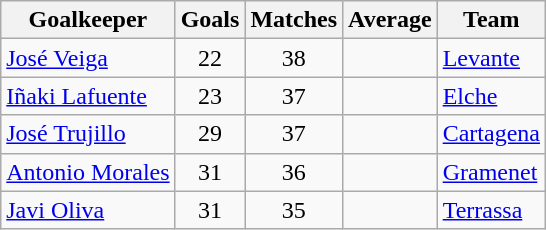<table class="wikitable sortable">
<tr>
<th>Goalkeeper</th>
<th>Goals</th>
<th>Matches</th>
<th>Average</th>
<th>Team</th>
</tr>
<tr>
<td> <a href='#'>José Veiga</a></td>
<td align=center>22</td>
<td align=center>38</td>
<td align=center></td>
<td><a href='#'>Levante</a></td>
</tr>
<tr>
<td> <a href='#'>Iñaki Lafuente</a></td>
<td align=center>23</td>
<td align=center>37</td>
<td align=center></td>
<td><a href='#'>Elche</a></td>
</tr>
<tr>
<td> <a href='#'>José Trujillo</a></td>
<td align=center>29</td>
<td align=center>37</td>
<td align=center></td>
<td><a href='#'>Cartagena</a></td>
</tr>
<tr>
<td> <a href='#'>Antonio Morales</a></td>
<td align=center>31</td>
<td align=center>36</td>
<td align=center></td>
<td><a href='#'>Gramenet</a></td>
</tr>
<tr>
<td> <a href='#'>Javi Oliva</a></td>
<td align=center>31</td>
<td align=center>35</td>
<td align=center></td>
<td><a href='#'>Terrassa</a></td>
</tr>
</table>
